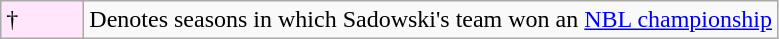<table class ="wikitable">
<tr>
<td style="background:#ffe6fa; width:3em;">†</td>
<td>Denotes seasons in which Sadowski's team won an <a href='#'>NBL championship</a></td>
</tr>
</table>
